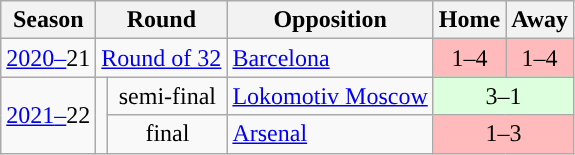<table class="wikitable" style="text-align: center;">
<tr>
<th>Season</th>
<th colspan=2>Round</th>
<th>Opposition</th>
<th>Home</th>
<th>Away</th>
</tr>
<tr>
<td><a href='#'>2020</a><a href='#'>–</a>21</td>
<td colspan="2"><a href='#'>Round of 32</a></td>
<td align=left> <a href='#'>Barcelona</a></td>
<td bgcolor="#ffbbbb">1–4</td>
<td bgcolor="#ffbbbb">1–4</td>
</tr>
<tr>
<td rowspan=2><a href='#'>2021</a><a href='#'>–</a>22</td>
<td rowspan="2"><a href='#'></a></td>
<td>semi-final</td>
<td> <a href='#'>Lokomotiv Moscow</a></td>
<td colspan=2 bgcolor="#ddffdd">3–1</td>
</tr>
<tr>
<td>final</td>
<td align=left> <a href='#'>Arsenal</a></td>
<td colspan=2 bgcolor="#ffbbbb">1–3</td>
</tr>
</table>
